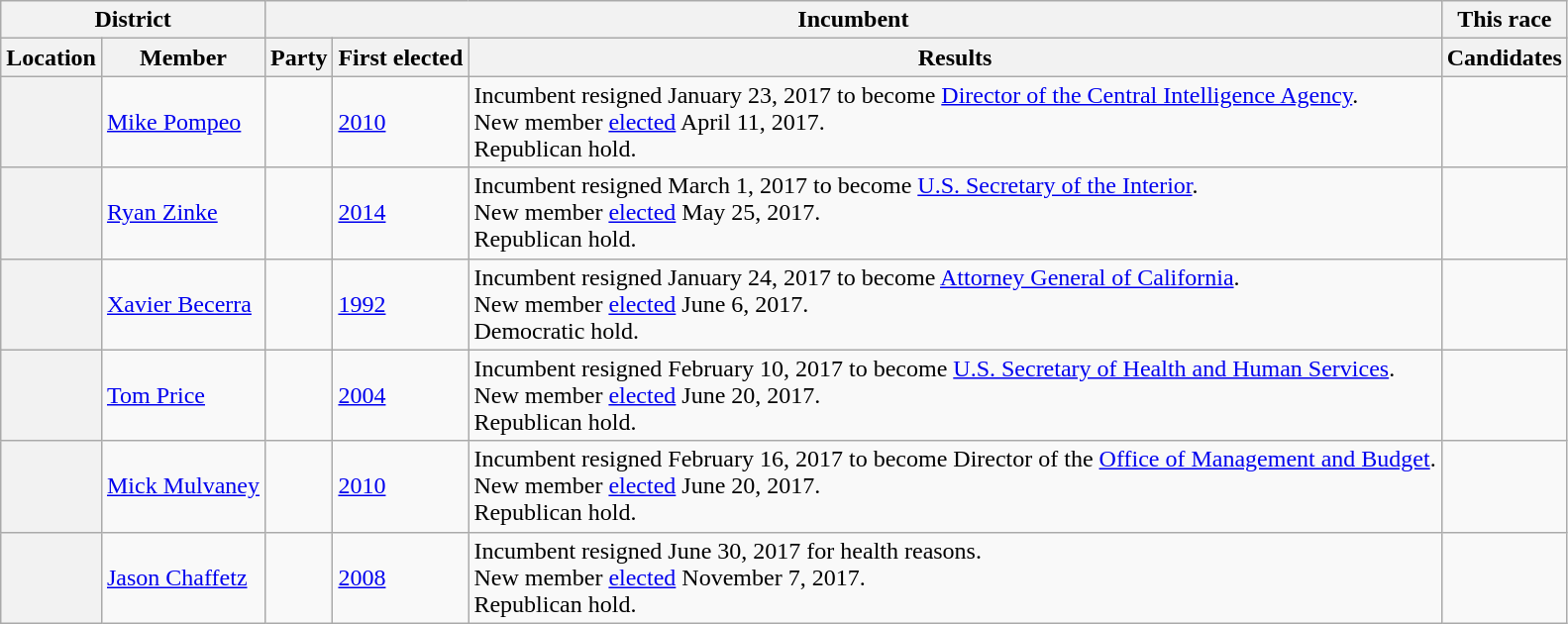<table class=wikitable>
<tr>
<th colspan=2>District</th>
<th colspan=3>Incumbent</th>
<th colspan=2>This race</th>
</tr>
<tr>
<th>Location</th>
<th>Member</th>
<th>Party</th>
<th>First elected</th>
<th>Results</th>
<th>Candidates</th>
</tr>
<tr>
<th></th>
<td><a href='#'>Mike Pompeo</a></td>
<td></td>
<td><a href='#'>2010</a></td>
<td>Incumbent resigned January 23, 2017 to become <a href='#'>Director of the Central Intelligence Agency</a>.<br>New member <a href='#'>elected</a> April 11, 2017.<br>Republican hold.</td>
<td nowrap></td>
</tr>
<tr>
<th></th>
<td><a href='#'>Ryan Zinke</a></td>
<td></td>
<td><a href='#'>2014</a></td>
<td>Incumbent resigned March 1, 2017 to become <a href='#'>U.S. Secretary of the Interior</a>.<br>New member <a href='#'>elected</a> May 25, 2017.<br>Republican hold.</td>
<td nowrap></td>
</tr>
<tr>
<th></th>
<td><a href='#'>Xavier Becerra</a></td>
<td></td>
<td><a href='#'>1992</a></td>
<td>Incumbent resigned January 24, 2017 to become <a href='#'>Attorney General of California</a>.<br>New member <a href='#'>elected</a> June 6, 2017.<br>Democratic hold.</td>
<td nowrap></td>
</tr>
<tr>
<th></th>
<td><a href='#'>Tom Price</a></td>
<td></td>
<td><a href='#'>2004</a></td>
<td>Incumbent resigned February 10, 2017 to become <a href='#'>U.S. Secretary of Health and Human Services</a>.<br>New member <a href='#'>elected</a> June 20, 2017.<br>Republican hold.</td>
<td nowrap></td>
</tr>
<tr>
<th></th>
<td><a href='#'>Mick Mulvaney</a></td>
<td></td>
<td><a href='#'>2010</a></td>
<td>Incumbent resigned February 16, 2017 to become Director of the <a href='#'>Office of Management and Budget</a>.<br>New member <a href='#'>elected</a> June 20, 2017.<br>Republican hold.</td>
<td nowrap></td>
</tr>
<tr>
<th></th>
<td><a href='#'>Jason Chaffetz</a></td>
<td></td>
<td><a href='#'>2008</a></td>
<td>Incumbent resigned June 30, 2017 for health reasons.<br>New member <a href='#'>elected</a> November 7, 2017.<br>Republican hold.</td>
<td nowrap></td>
</tr>
</table>
